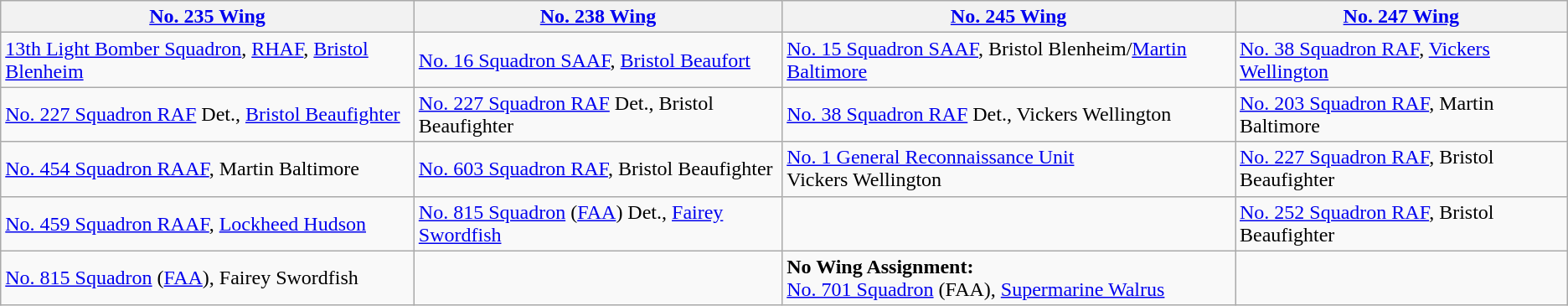<table class="wikitable">
<tr>
<th><a href='#'>No. 235 Wing</a></th>
<th><a href='#'>No. 238 Wing</a></th>
<th><a href='#'>No. 245 Wing</a></th>
<th><a href='#'>No. 247 Wing</a></th>
</tr>
<tr>
<td><a href='#'>13th Light Bomber Squadron</a>, <a href='#'>RHAF</a>, <a href='#'>Bristol Blenheim</a></td>
<td><a href='#'>No. 16 Squadron SAAF</a>, <a href='#'>Bristol Beaufort</a></td>
<td><a href='#'>No. 15 Squadron SAAF</a>, Bristol Blenheim/<a href='#'>Martin Baltimore</a></td>
<td><a href='#'>No. 38 Squadron RAF</a>, <a href='#'>Vickers Wellington</a></td>
</tr>
<tr>
<td><a href='#'>No. 227 Squadron RAF</a> Det., <a href='#'>Bristol Beaufighter</a></td>
<td><a href='#'>No. 227 Squadron RAF</a> Det., Bristol Beaufighter</td>
<td><a href='#'>No. 38 Squadron RAF</a> Det., Vickers Wellington</td>
<td><a href='#'>No. 203 Squadron RAF</a>, Martin Baltimore</td>
</tr>
<tr>
<td><a href='#'>No. 454 Squadron RAAF</a>, Martin Baltimore</td>
<td><a href='#'>No. 603 Squadron RAF</a>, Bristol Beaufighter</td>
<td><a href='#'>No. 1 General Reconnaissance Unit</a><br> Vickers Wellington</td>
<td><a href='#'>No. 227 Squadron RAF</a>, Bristol Beaufighter</td>
</tr>
<tr>
<td><a href='#'>No. 459 Squadron RAAF</a>, <a href='#'>Lockheed Hudson</a></td>
<td><a href='#'>No. 815 Squadron</a> (<a href='#'>FAA</a>) Det., <a href='#'>Fairey Swordfish</a></td>
<td></td>
<td><a href='#'>No. 252 Squadron RAF</a>, Bristol Beaufighter</td>
</tr>
<tr>
<td><a href='#'>No. 815 Squadron</a> (<a href='#'>FAA</a>), Fairey Swordfish</td>
<td></td>
<td><strong>No Wing Assignment:</strong><br><a href='#'>No. 701 Squadron</a> (FAA), <a href='#'>Supermarine Walrus</a></td>
<td></td>
</tr>
</table>
